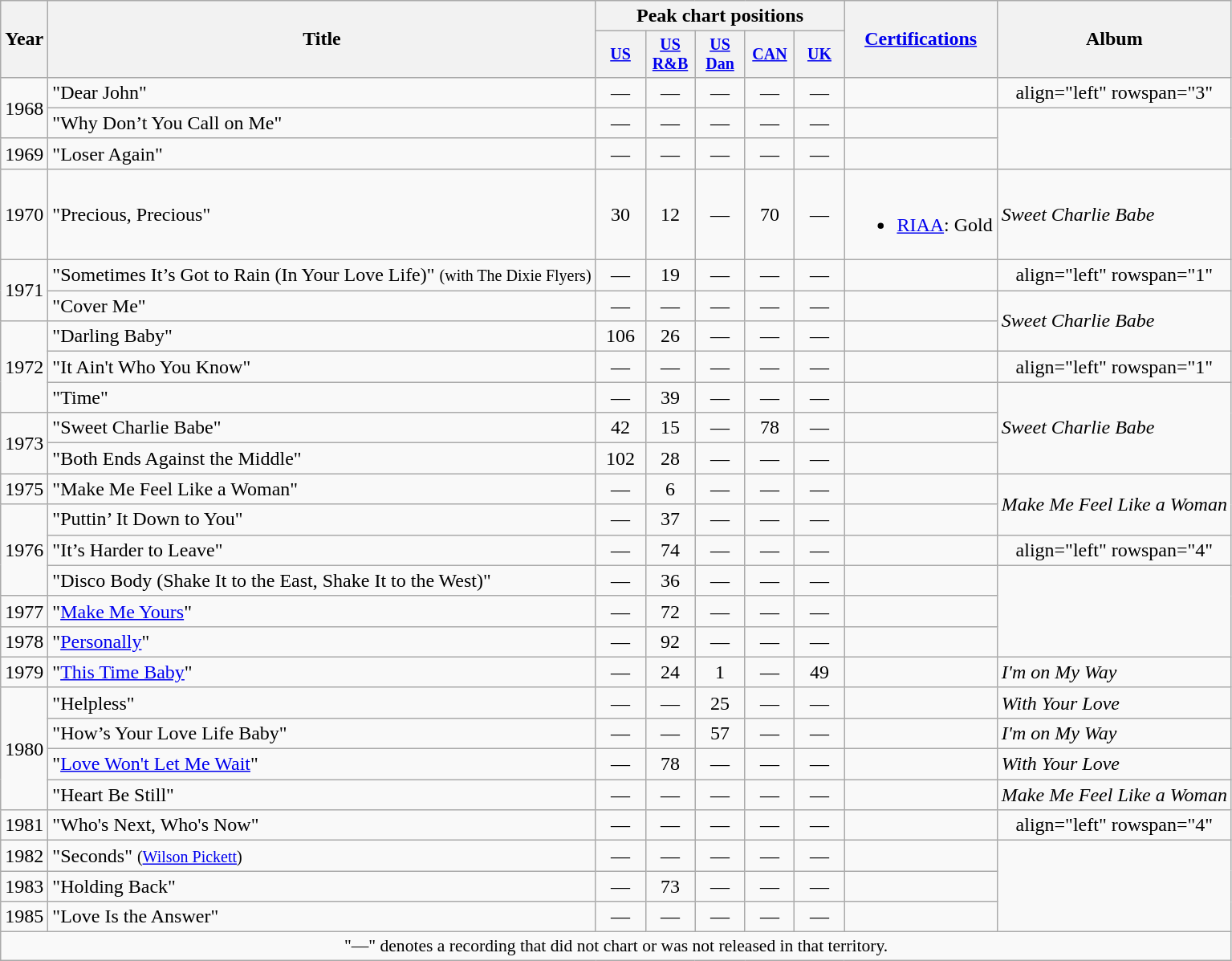<table class="wikitable" style="text-align:center;">
<tr>
<th rowspan="2">Year</th>
<th rowspan="2">Title</th>
<th colspan="5">Peak chart positions</th>
<th rowspan="2"><a href='#'>Certifications</a></th>
<th rowspan="2">Album</th>
</tr>
<tr style="font-size:smaller;">
<th width="35"><a href='#'>US</a><br></th>
<th width="35"><a href='#'>US<br>R&B</a><br></th>
<th width="35"><a href='#'>US<br>Dan</a><br></th>
<th width="35"><a href='#'>CAN</a><br></th>
<th width="35"><a href='#'>UK</a><br></th>
</tr>
<tr>
<td rowspan="2">1968</td>
<td align="left">"Dear John"</td>
<td>—</td>
<td>—</td>
<td>—</td>
<td>—</td>
<td>—</td>
<td align=left></td>
<td>align="left" rowspan="3" </td>
</tr>
<tr>
<td align="left">"Why Don’t You Call on Me"</td>
<td>—</td>
<td>—</td>
<td>—</td>
<td>—</td>
<td>—</td>
<td align=left></td>
</tr>
<tr>
<td>1969</td>
<td align="left">"Loser Again"</td>
<td>—</td>
<td>—</td>
<td>—</td>
<td>—</td>
<td>—</td>
<td align=left></td>
</tr>
<tr>
<td>1970</td>
<td align="left">"Precious, Precious"</td>
<td>30</td>
<td>12</td>
<td>—</td>
<td>70</td>
<td>—</td>
<td align=left><br><ul><li><a href='#'>RIAA</a>: Gold</li></ul></td>
<td align="left" rowspan="1"><em>Sweet Charlie Babe</em></td>
</tr>
<tr>
<td rowspan="2">1971</td>
<td align="left">"Sometimes It’s Got to Rain (In Your Love Life)" <small>(with The Dixie Flyers)</small></td>
<td>—</td>
<td>19</td>
<td>—</td>
<td>—</td>
<td>—</td>
<td align=left></td>
<td>align="left" rowspan="1" </td>
</tr>
<tr>
<td align="left">"Cover Me"</td>
<td>—</td>
<td>—</td>
<td>—</td>
<td>—</td>
<td>—</td>
<td align=left></td>
<td align="left" rowspan="2"><em>Sweet Charlie Babe</em></td>
</tr>
<tr>
<td rowspan="3">1972</td>
<td align="left">"Darling Baby"</td>
<td>106</td>
<td>26</td>
<td>—</td>
<td>—</td>
<td>—</td>
<td align=left></td>
</tr>
<tr>
<td align="left">"It Ain't Who You Know"</td>
<td>—</td>
<td>—</td>
<td>—</td>
<td>—</td>
<td>—</td>
<td align=left></td>
<td>align="left" rowspan="1" </td>
</tr>
<tr>
<td align="left">"Time"</td>
<td>—</td>
<td>39</td>
<td>—</td>
<td>—</td>
<td>—</td>
<td align=left></td>
<td align="left" rowspan="3"><em>Sweet Charlie Babe</em></td>
</tr>
<tr>
<td rowspan="2">1973</td>
<td align="left">"Sweet Charlie Babe"</td>
<td>42</td>
<td>15</td>
<td>—</td>
<td>78</td>
<td>—</td>
<td align=left></td>
</tr>
<tr>
<td align="left">"Both Ends Against the Middle"</td>
<td>102</td>
<td>28</td>
<td>—</td>
<td>—</td>
<td>—</td>
<td align=left></td>
</tr>
<tr>
<td>1975</td>
<td align="left">"Make Me Feel Like a Woman"</td>
<td>—</td>
<td>6</td>
<td>—</td>
<td>—</td>
<td>—</td>
<td align=left></td>
<td align="left" rowspan="2"><em>Make Me Feel Like a Woman</em></td>
</tr>
<tr>
<td rowspan="3">1976</td>
<td align="left">"Puttin’ It Down to You"</td>
<td>—</td>
<td>37</td>
<td>—</td>
<td>—</td>
<td>—</td>
<td align=left></td>
</tr>
<tr>
<td align="left">"It’s Harder to Leave"</td>
<td>—</td>
<td>74</td>
<td>—</td>
<td>—</td>
<td>—</td>
<td align=left></td>
<td>align="left" rowspan="4" </td>
</tr>
<tr>
<td align="left">"Disco Body (Shake It to the East, Shake It to the West)"</td>
<td>—</td>
<td>36</td>
<td>—</td>
<td>—</td>
<td>—</td>
<td align=left></td>
</tr>
<tr>
<td>1977</td>
<td align="left">"<a href='#'>Make Me Yours</a>"</td>
<td>—</td>
<td>72</td>
<td>—</td>
<td>—</td>
<td>—</td>
<td align=left></td>
</tr>
<tr>
<td>1978</td>
<td align="left">"<a href='#'>Personally</a>"</td>
<td>—</td>
<td>92</td>
<td>—</td>
<td>—</td>
<td>—</td>
<td align=left></td>
</tr>
<tr>
<td>1979</td>
<td align="left">"<a href='#'>This Time Baby</a>"</td>
<td>—</td>
<td>24</td>
<td>1</td>
<td>—</td>
<td>49</td>
<td align=left></td>
<td align="left" rowspan="1"><em>I'm on My Way</em></td>
</tr>
<tr>
<td rowspan="4">1980</td>
<td align="left">"Helpless"</td>
<td>—</td>
<td>—</td>
<td>25</td>
<td>—</td>
<td>—</td>
<td align=left></td>
<td align="left" rowspan="1"><em>With Your Love</em></td>
</tr>
<tr>
<td align="left">"How’s Your Love Life Baby"</td>
<td>—</td>
<td>—</td>
<td>57</td>
<td>—</td>
<td>—</td>
<td align=left></td>
<td align="left" rowspan="1"><em>I'm on My Way</em></td>
</tr>
<tr>
<td align="left">"<a href='#'>Love Won't Let Me Wait</a>"</td>
<td>—</td>
<td>78</td>
<td>—</td>
<td>—</td>
<td>—</td>
<td align=left></td>
<td align="left" rowspan="1"><em>With Your Love</em></td>
</tr>
<tr>
<td align="left">"Heart Be Still"</td>
<td>—</td>
<td>—</td>
<td>—</td>
<td>—</td>
<td>—</td>
<td align=left></td>
<td align="left" rowspan="1"><em>Make Me Feel Like a Woman</em></td>
</tr>
<tr>
<td>1981</td>
<td align="left">"Who's Next, Who's Now"</td>
<td>—</td>
<td>—</td>
<td>—</td>
<td>—</td>
<td>—</td>
<td align=left></td>
<td>align="left" rowspan="4" </td>
</tr>
<tr>
<td>1982</td>
<td align="left">"Seconds" <small>(<a href='#'>Wilson Pickett</a>)</small></td>
<td>—</td>
<td>—</td>
<td>—</td>
<td>—</td>
<td>—</td>
<td align=left></td>
</tr>
<tr>
<td>1983</td>
<td align="left">"Holding Back"</td>
<td>—</td>
<td>73</td>
<td>—</td>
<td>—</td>
<td>—</td>
<td align=left></td>
</tr>
<tr>
<td>1985</td>
<td align="left">"Love Is the Answer"</td>
<td>—</td>
<td>—</td>
<td>—</td>
<td>—</td>
<td>—</td>
<td align=left></td>
</tr>
<tr>
<td colspan="15" style="font-size:90%">"—" denotes a recording that did not chart or was not released in that territory.</td>
</tr>
</table>
